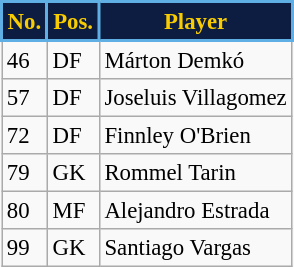<table class="wikitable sortable" style=" font-size:95%; text-align:left;">
<tr>
<th style="background:#0D1D41; color:#F8CC00; border:2px solid #5FAFE4;" scope="col">No.</th>
<th style="background:#0D1D41; color:#F8CC00; border:2px solid #5FAFE4;" scope="col">Pos.</th>
<th style="background:#0D1D41; color:#F8CC00; border:2px solid #5FAFE4;" scope="col">Player</th>
</tr>
<tr>
<td>46</td>
<td>DF</td>
<td>Márton Demkó</td>
</tr>
<tr>
<td>57</td>
<td>DF</td>
<td>Joseluis Villagomez</td>
</tr>
<tr>
<td>72</td>
<td>DF</td>
<td>Finnley O'Brien</td>
</tr>
<tr>
<td>79</td>
<td>GK</td>
<td>Rommel Tarin</td>
</tr>
<tr>
<td>80</td>
<td>MF</td>
<td>Alejandro Estrada</td>
</tr>
<tr>
<td>99</td>
<td>GK</td>
<td>Santiago Vargas</td>
</tr>
</table>
